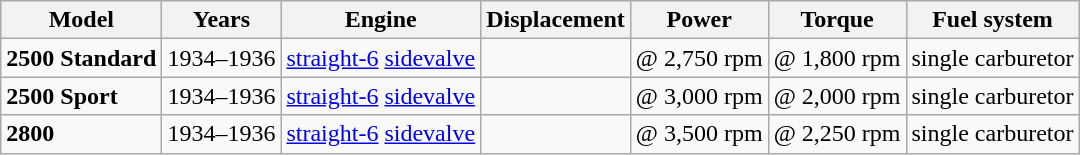<table class="wikitable">
<tr>
<th>Model</th>
<th>Years</th>
<th>Engine</th>
<th>Displacement</th>
<th>Power</th>
<th>Torque</th>
<th>Fuel system</th>
</tr>
<tr>
<td><strong>2500 Standard</strong></td>
<td>1934–1936</td>
<td><a href='#'>straight-6</a> <a href='#'>sidevalve</a></td>
<td></td>
<td> @ 2,750 rpm</td>
<td> @ 1,800 rpm</td>
<td>single carburetor</td>
</tr>
<tr>
<td><strong>2500 Sport</strong></td>
<td>1934–1936</td>
<td><a href='#'>straight-6</a> <a href='#'>sidevalve</a></td>
<td></td>
<td> @ 3,000 rpm</td>
<td> @ 2,000 rpm</td>
<td>single carburetor</td>
</tr>
<tr>
<td><strong>2800</strong></td>
<td>1934–1936</td>
<td><a href='#'>straight-6</a> <a href='#'>sidevalve</a></td>
<td></td>
<td> @ 3,500 rpm</td>
<td> @ 2,250 rpm</td>
<td>single carburetor</td>
</tr>
</table>
